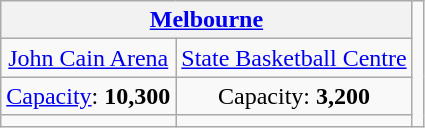<table class="wikitable" style="text-align:center;">
<tr>
<th colspan=2><a href='#'>Melbourne</a></th>
<td rowspan="4"><br></td>
</tr>
<tr>
<td><a href='#'>John Cain Arena</a></td>
<td><a href='#'>State Basketball Centre</a></td>
</tr>
<tr>
<td><a href='#'>Capacity</a>: <strong>10,300</strong></td>
<td>Capacity: <strong>3,200</strong></td>
</tr>
<tr>
<td></td>
<td></td>
</tr>
</table>
